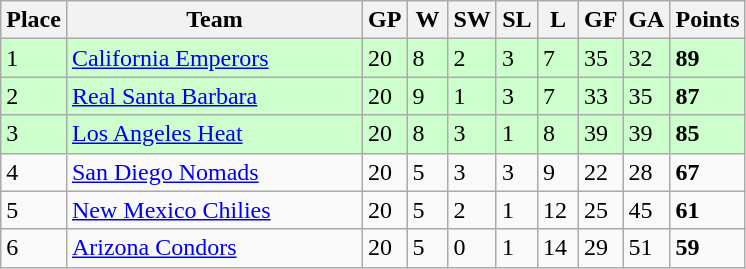<table class="wikitable">
<tr>
<th>Place</th>
<th width="190">Team</th>
<th width="20">GP</th>
<th width="20">W</th>
<th width="20">SW</th>
<th width="20">SL</th>
<th width="20">L</th>
<th width="20">GF</th>
<th width="20">GA</th>
<th>Points</th>
</tr>
<tr bgcolor=#ccffcc>
<td>1</td>
<td><a href='#'>California Emperors</a></td>
<td>20</td>
<td>8</td>
<td>2</td>
<td>3</td>
<td>7</td>
<td>35</td>
<td>32</td>
<td><strong>89</strong></td>
</tr>
<tr bgcolor=#ccffcc>
<td>2</td>
<td><a href='#'>Real Santa Barbara</a></td>
<td>20</td>
<td>9</td>
<td>1</td>
<td>3</td>
<td>7</td>
<td>33</td>
<td>35</td>
<td><strong>87</strong></td>
</tr>
<tr bgcolor=#ccffcc>
<td>3</td>
<td><a href='#'>Los Angeles Heat</a></td>
<td>20</td>
<td>8</td>
<td>3</td>
<td>1</td>
<td>8</td>
<td>39</td>
<td>39</td>
<td><strong>85</strong></td>
</tr>
<tr>
<td>4</td>
<td><a href='#'>San Diego Nomads</a></td>
<td>20</td>
<td>5</td>
<td>3</td>
<td>3</td>
<td>9</td>
<td>22</td>
<td>28</td>
<td><strong>67</strong></td>
</tr>
<tr>
<td>5</td>
<td><a href='#'>New Mexico Chilies</a></td>
<td>20</td>
<td>5</td>
<td>2</td>
<td>1</td>
<td>12</td>
<td>25</td>
<td>45</td>
<td><strong>61</strong></td>
</tr>
<tr>
<td>6</td>
<td><a href='#'>Arizona Condors</a></td>
<td>20</td>
<td>5</td>
<td>0</td>
<td>1</td>
<td>14</td>
<td>29</td>
<td>51</td>
<td><strong>59</strong></td>
</tr>
</table>
